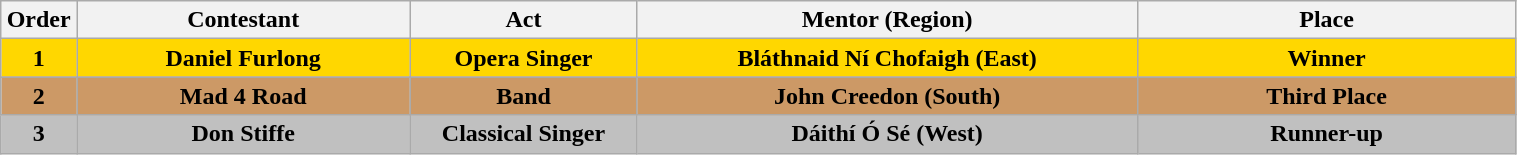<table class="wikitable" style="width:80%">
<tr>
<th ! style="width:5%">Order</th>
<th ! style="width:22%">Contestant</th>
<th ! style="width:15%">Act</th>
<th ! style="width:33%">Mentor (Region)</th>
<th ! colspan="2">Place</th>
</tr>
<tr>
<th style="background:gold;" align="center">1</th>
<th style="background:gold;" align="center">Daniel Furlong</th>
<th style="background:gold;" align="center">Opera Singer</th>
<th style="background:gold;" align="center">Bláthnaid Ní Chofaigh (East)</th>
<th style="background:gold;" align="center" colspan="2">Winner</th>
</tr>
<tr>
<th style="background:#c96" align="center">2</th>
<th style="background:#c96" align="center">Mad 4 Road</th>
<th style="background:#c96" align="center">Band</th>
<th style="background:#c96" align="center">John Creedon (South)</th>
<th style="background:#c96" align="center" colspan="2">Third Place</th>
</tr>
<tr>
<th style="background:silver;" align="center">3</th>
<th style="background:silver;" align="center">Don Stiffe</th>
<th style="background:silver;" align="center">Classical Singer</th>
<th style="background:silver;" align="center">Dáithí Ó Sé (West)</th>
<th style="background:silver;" align="center" colspan="2">Runner-up</th>
</tr>
</table>
